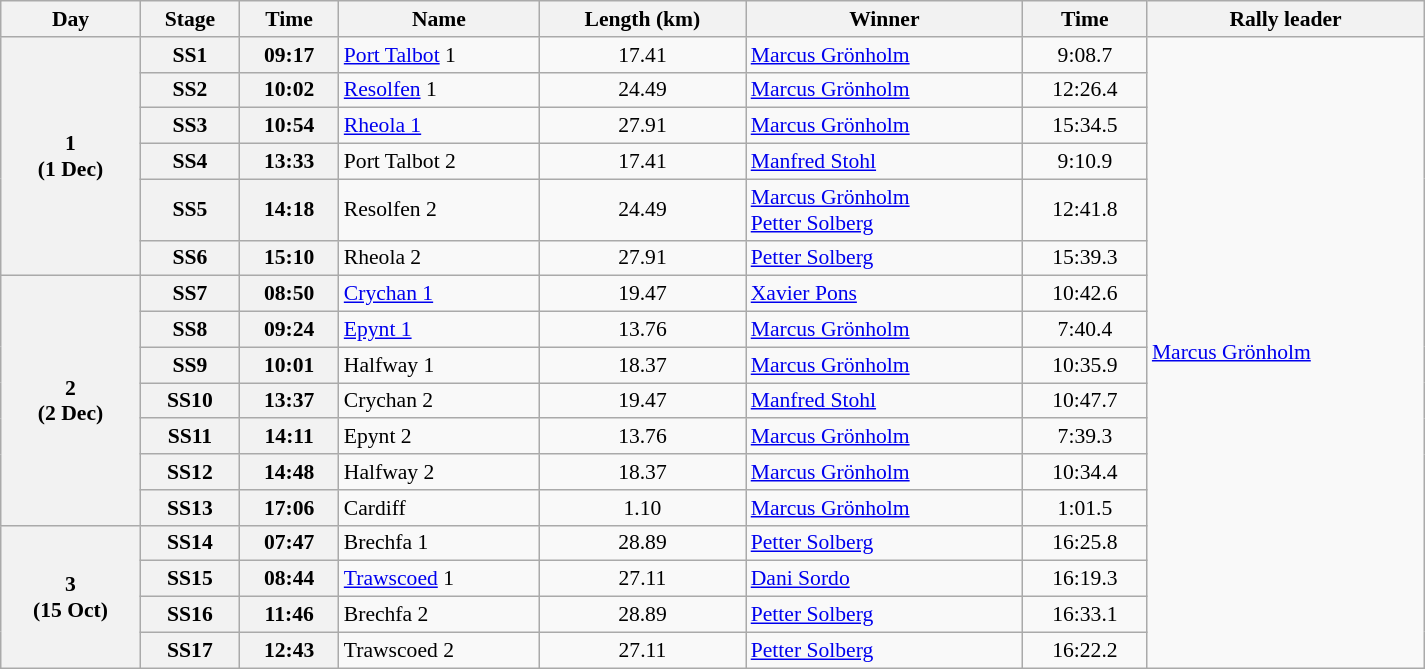<table class="wikitable" width=100% style="text-align: center; font-size: 90%; max-width: 950px;">
<tr>
<th>Day</th>
<th>Stage</th>
<th>Time</th>
<th>Name</th>
<th>Length (km)</th>
<th>Winner</th>
<th>Time</th>
<th>Rally leader</th>
</tr>
<tr>
<th rowspan=6>1<br>(1 Dec)</th>
<th>SS1</th>
<th>09:17</th>
<td align=left><a href='#'>Port Talbot</a> 1</td>
<td>17.41</td>
<td align=left> <a href='#'>Marcus Grönholm</a></td>
<td>9:08.7</td>
<td align=left rowspan=17> <a href='#'>Marcus Grönholm</a></td>
</tr>
<tr>
<th>SS2</th>
<th>10:02</th>
<td align=left><a href='#'>Resolfen</a> 1</td>
<td>24.49</td>
<td align=left> <a href='#'>Marcus Grönholm</a></td>
<td>12:26.4</td>
</tr>
<tr>
<th>SS3</th>
<th>10:54</th>
<td align=left><a href='#'>Rheola 1</a></td>
<td>27.91</td>
<td align=left> <a href='#'>Marcus Grönholm</a></td>
<td>15:34.5</td>
</tr>
<tr>
<th>SS4</th>
<th>13:33</th>
<td align=left>Port Talbot 2</td>
<td>17.41</td>
<td align=left> <a href='#'>Manfred Stohl</a></td>
<td>9:10.9</td>
</tr>
<tr>
<th>SS5</th>
<th>14:18</th>
<td align=left>Resolfen 2</td>
<td>24.49</td>
<td align=left> <a href='#'>Marcus Grönholm</a><br> <a href='#'>Petter Solberg</a></td>
<td>12:41.8</td>
</tr>
<tr>
<th>SS6</th>
<th>15:10</th>
<td align=left>Rheola 2</td>
<td>27.91</td>
<td align=left> <a href='#'>Petter Solberg</a></td>
<td>15:39.3</td>
</tr>
<tr>
<th rowspan=7>2<br>(2 Dec)</th>
<th>SS7</th>
<th>08:50</th>
<td align=left><a href='#'>Crychan 1</a></td>
<td>19.47</td>
<td align=left> <a href='#'>Xavier Pons</a></td>
<td>10:42.6</td>
</tr>
<tr>
<th>SS8</th>
<th>09:24</th>
<td align=left><a href='#'>Epynt 1</a></td>
<td>13.76</td>
<td align=left> <a href='#'>Marcus Grönholm</a></td>
<td>7:40.4</td>
</tr>
<tr>
<th>SS9</th>
<th>10:01</th>
<td align=left>Halfway 1</td>
<td>18.37</td>
<td align=left> <a href='#'>Marcus Grönholm</a></td>
<td>10:35.9</td>
</tr>
<tr>
<th>SS10</th>
<th>13:37</th>
<td align=left>Crychan 2</td>
<td>19.47</td>
<td align=left> <a href='#'>Manfred Stohl</a></td>
<td>10:47.7</td>
</tr>
<tr>
<th>SS11</th>
<th>14:11</th>
<td align=left>Epynt 2</td>
<td>13.76</td>
<td align=left> <a href='#'>Marcus Grönholm</a></td>
<td>7:39.3</td>
</tr>
<tr>
<th>SS12</th>
<th>14:48</th>
<td align=left>Halfway 2</td>
<td>18.37</td>
<td align=left> <a href='#'>Marcus Grönholm</a></td>
<td>10:34.4</td>
</tr>
<tr>
<th>SS13</th>
<th>17:06</th>
<td align=left>Cardiff</td>
<td>1.10</td>
<td align=left> <a href='#'>Marcus Grönholm</a></td>
<td>1:01.5</td>
</tr>
<tr>
<th rowspan=4>3<br>(15 Oct)</th>
<th>SS14</th>
<th>07:47</th>
<td align=left>Brechfa 1</td>
<td>28.89</td>
<td align=left> <a href='#'>Petter Solberg</a></td>
<td>16:25.8</td>
</tr>
<tr>
<th>SS15</th>
<th>08:44</th>
<td align=left><a href='#'>Trawscoed</a> 1</td>
<td>27.11</td>
<td align=left> <a href='#'>Dani Sordo</a></td>
<td>16:19.3</td>
</tr>
<tr>
<th>SS16</th>
<th>11:46</th>
<td align=left>Brechfa 2</td>
<td>28.89</td>
<td align=left> <a href='#'>Petter Solberg</a></td>
<td>16:33.1</td>
</tr>
<tr>
<th>SS17</th>
<th>12:43</th>
<td align=left>Trawscoed 2</td>
<td>27.11</td>
<td align=left> <a href='#'>Petter Solberg</a></td>
<td>16:22.2</td>
</tr>
</table>
